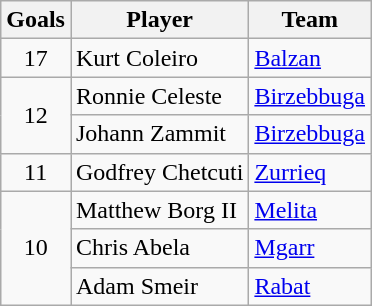<table class="wikitable">
<tr>
<th>Goals</th>
<th>Player</th>
<th>Team</th>
</tr>
<tr>
<td align=center>17</td>
<td> Kurt Coleiro</td>
<td><a href='#'>Balzan</a></td>
</tr>
<tr>
<td rowspan="2" align=center>12</td>
<td> Ronnie Celeste</td>
<td><a href='#'>Birzebbuga</a></td>
</tr>
<tr>
<td> Johann Zammit</td>
<td><a href='#'>Birzebbuga</a></td>
</tr>
<tr>
<td align=center>11</td>
<td> Godfrey Chetcuti</td>
<td><a href='#'>Zurrieq</a></td>
</tr>
<tr>
<td rowspan="3" align=center>10</td>
<td> Matthew Borg II</td>
<td><a href='#'>Melita</a></td>
</tr>
<tr>
<td> Chris Abela</td>
<td><a href='#'>Mgarr</a></td>
</tr>
<tr>
<td> Adam Smeir</td>
<td><a href='#'>Rabat</a></td>
</tr>
</table>
